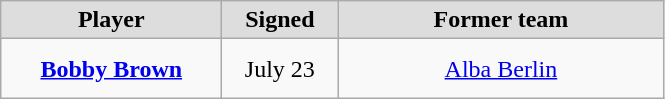<table class="wikitable" style="text-align: center">
<tr align="center" bgcolor="#dddddd">
<td style="width:140px"><strong>Player</strong></td>
<td style="width:70px"><strong>Signed</strong></td>
<td style="width:210px"><strong>Former team</strong></td>
</tr>
<tr style="height:40px">
<td><strong><a href='#'>Bobby Brown</a></strong></td>
<td "style="font-size: 80%">July 23</td>
<td><a href='#'>Alba Berlin</a></td>
</tr>
</table>
